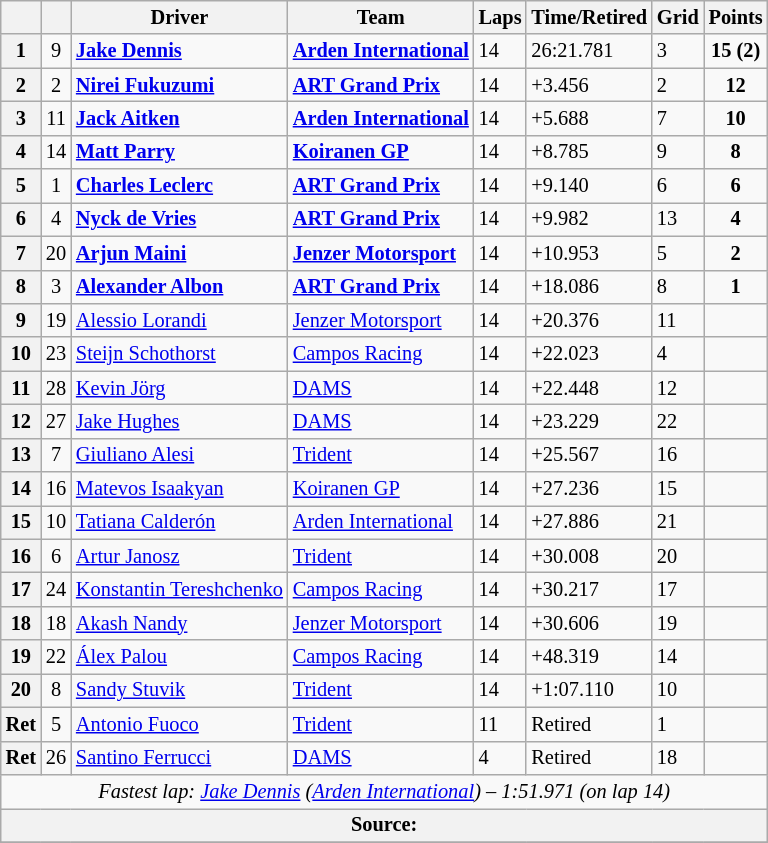<table class="wikitable" style="font-size:85%">
<tr>
<th></th>
<th></th>
<th>Driver</th>
<th>Team</th>
<th>Laps</th>
<th>Time/Retired</th>
<th>Grid</th>
<th>Points</th>
</tr>
<tr>
<th>1</th>
<td align="center">9</td>
<td> <strong><a href='#'>Jake Dennis</a></strong></td>
<td><strong><a href='#'>Arden International</a></strong></td>
<td>14</td>
<td>26:21.781</td>
<td>3</td>
<td align="center"><strong>15 (2)</strong></td>
</tr>
<tr>
<th>2</th>
<td align="center">2</td>
<td> <strong><a href='#'>Nirei Fukuzumi</a></strong></td>
<td><strong><a href='#'>ART Grand Prix</a></strong></td>
<td>14</td>
<td>+3.456</td>
<td>2</td>
<td align="center"><strong>12</strong></td>
</tr>
<tr>
<th>3</th>
<td align="center">11</td>
<td> <strong><a href='#'>Jack Aitken</a></strong></td>
<td><strong><a href='#'>Arden International</a></strong></td>
<td>14</td>
<td>+5.688</td>
<td>7</td>
<td align="center"><strong>10</strong></td>
</tr>
<tr>
<th>4</th>
<td align="center">14</td>
<td> <strong><a href='#'>Matt Parry</a></strong></td>
<td><strong><a href='#'>Koiranen GP</a></strong></td>
<td>14</td>
<td>+8.785</td>
<td>9</td>
<td align="center"><strong>8</strong></td>
</tr>
<tr>
<th>5</th>
<td align="center">1</td>
<td> <strong><a href='#'>Charles Leclerc</a></strong></td>
<td><strong><a href='#'>ART Grand Prix</a></strong></td>
<td>14</td>
<td>+9.140</td>
<td>6</td>
<td align="center"><strong>6</strong></td>
</tr>
<tr>
<th>6</th>
<td align="center">4</td>
<td> <strong><a href='#'>Nyck de Vries</a></strong></td>
<td><strong><a href='#'>ART Grand Prix</a></strong></td>
<td>14</td>
<td>+9.982</td>
<td>13</td>
<td align="center"><strong>4</strong></td>
</tr>
<tr>
<th>7</th>
<td align="center">20</td>
<td> <strong><a href='#'>Arjun Maini</a></strong></td>
<td><strong><a href='#'>Jenzer Motorsport</a></strong></td>
<td>14</td>
<td>+10.953</td>
<td>5</td>
<td align="center"><strong>2</strong></td>
</tr>
<tr>
<th>8</th>
<td align="center">3</td>
<td> <strong><a href='#'>Alexander Albon</a></strong></td>
<td><strong><a href='#'>ART Grand Prix</a></strong></td>
<td>14</td>
<td>+18.086</td>
<td>8</td>
<td align="center"><strong>1</strong></td>
</tr>
<tr>
<th>9</th>
<td align="center">19</td>
<td> <a href='#'>Alessio Lorandi</a></td>
<td><a href='#'>Jenzer Motorsport</a></td>
<td>14</td>
<td>+20.376</td>
<td>11</td>
<td></td>
</tr>
<tr>
<th>10</th>
<td align="center">23</td>
<td> <a href='#'>Steijn Schothorst</a></td>
<td><a href='#'>Campos Racing</a></td>
<td>14</td>
<td>+22.023</td>
<td>4</td>
<td></td>
</tr>
<tr>
<th>11</th>
<td align="center">28</td>
<td> <a href='#'>Kevin Jörg</a></td>
<td><a href='#'>DAMS</a></td>
<td>14</td>
<td>+22.448</td>
<td>12</td>
<td></td>
</tr>
<tr>
<th>12</th>
<td align="center">27</td>
<td> <a href='#'>Jake Hughes</a></td>
<td><a href='#'>DAMS</a></td>
<td>14</td>
<td>+23.229</td>
<td>22</td>
<td></td>
</tr>
<tr>
<th>13</th>
<td align="center">7</td>
<td> <a href='#'>Giuliano Alesi</a></td>
<td><a href='#'>Trident</a></td>
<td>14</td>
<td>+25.567</td>
<td>16</td>
<td></td>
</tr>
<tr>
<th>14</th>
<td align="center">16</td>
<td> <a href='#'>Matevos Isaakyan</a></td>
<td><a href='#'>Koiranen GP</a></td>
<td>14</td>
<td>+27.236</td>
<td>15</td>
<td></td>
</tr>
<tr>
<th>15</th>
<td align="center">10</td>
<td> <a href='#'>Tatiana Calderón</a></td>
<td><a href='#'>Arden International</a></td>
<td>14</td>
<td>+27.886</td>
<td>21</td>
<td></td>
</tr>
<tr>
<th>16</th>
<td align="center">6</td>
<td> <a href='#'>Artur Janosz</a></td>
<td><a href='#'>Trident</a></td>
<td>14</td>
<td>+30.008</td>
<td>20</td>
<td></td>
</tr>
<tr>
<th>17</th>
<td align="center">24</td>
<td> <a href='#'>Konstantin Tereshchenko</a></td>
<td><a href='#'>Campos Racing</a></td>
<td>14</td>
<td>+30.217</td>
<td>17</td>
<td></td>
</tr>
<tr>
<th>18</th>
<td align="center">18</td>
<td> <a href='#'>Akash Nandy</a></td>
<td><a href='#'>Jenzer Motorsport</a></td>
<td>14</td>
<td>+30.606</td>
<td>19</td>
<td></td>
</tr>
<tr>
<th>19</th>
<td align="center">22</td>
<td> <a href='#'>Álex Palou</a></td>
<td><a href='#'>Campos Racing</a></td>
<td>14</td>
<td>+48.319</td>
<td>14</td>
<td></td>
</tr>
<tr>
<th>20</th>
<td align="center">8</td>
<td> <a href='#'>Sandy Stuvik</a></td>
<td><a href='#'>Trident</a></td>
<td>14</td>
<td>+1:07.110</td>
<td>10</td>
<td></td>
</tr>
<tr>
<th>Ret</th>
<td align="center">5</td>
<td> <a href='#'>Antonio Fuoco</a></td>
<td><a href='#'>Trident</a></td>
<td>11</td>
<td>Retired</td>
<td>1</td>
<td></td>
</tr>
<tr>
<th>Ret</th>
<td align="center">26</td>
<td> <a href='#'>Santino Ferrucci</a></td>
<td><a href='#'>DAMS</a></td>
<td>4</td>
<td>Retired</td>
<td>18</td>
<td></td>
</tr>
<tr>
<td colspan="8" align="center"><em>Fastest lap:  <a href='#'>Jake Dennis</a> (<a href='#'>Arden International</a>) – 1:51.971 (on lap 14)</em></td>
</tr>
<tr>
<th colspan="8">Source:</th>
</tr>
<tr>
</tr>
</table>
